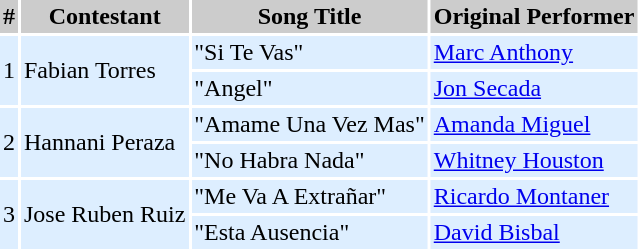<table cellpadding=2 cellspacing=2>
<tr bgcolor=#cccccc>
<th>#</th>
<th>Contestant</th>
<th>Song Title</th>
<th>Original Performer</th>
</tr>
<tr bgcolor=#DDEEFF>
<td rowspan="2" align=center>1</td>
<td rowspan="2">Fabian Torres</td>
<td>"Si Te Vas"</td>
<td><a href='#'>Marc Anthony</a></td>
</tr>
<tr bgcolor=#DDEEFF>
<td>"Angel"</td>
<td><a href='#'>Jon Secada</a></td>
</tr>
<tr bgcolor=#DDEEFF>
<td rowspan="2" align=center>2</td>
<td rowspan="2">Hannani Peraza</td>
<td>"Amame Una Vez Mas"</td>
<td><a href='#'>Amanda Miguel</a></td>
</tr>
<tr bgcolor=#DDEEFF>
<td>"No Habra Nada"</td>
<td><a href='#'>Whitney Houston</a></td>
</tr>
<tr bgcolor=#DDEEFF>
<td rowspan="2" align=center>3</td>
<td rowspan="2">Jose Ruben Ruiz</td>
<td>"Me Va A Extrañar"</td>
<td><a href='#'>Ricardo Montaner</a></td>
</tr>
<tr bgcolor=#DDEEFF>
<td>"Esta Ausencia"</td>
<td><a href='#'>David Bisbal</a></td>
</tr>
<tr bgcolor=#DDEEFF>
</tr>
</table>
